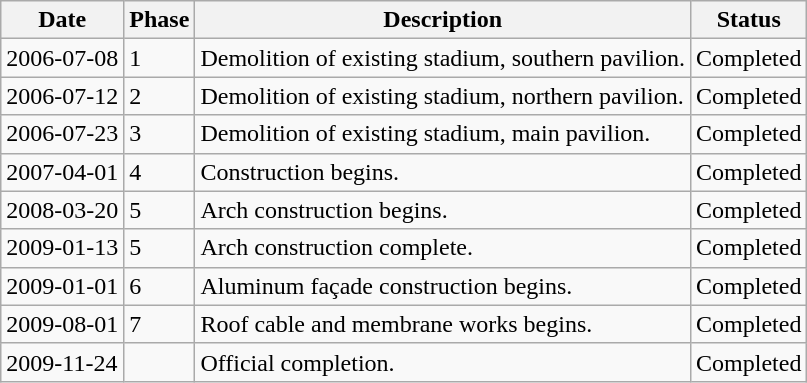<table class="wikitable" style="text-align: left;">
<tr>
<th>Date</th>
<th>Phase</th>
<th>Description</th>
<th>Status</th>
</tr>
<tr>
<td>2006-07-08</td>
<td>1</td>
<td>Demolition of existing stadium, southern pavilion.</td>
<td>Completed</td>
</tr>
<tr>
<td>2006-07-12</td>
<td>2</td>
<td>Demolition of existing stadium, northern pavilion.</td>
<td>Completed</td>
</tr>
<tr>
<td>2006-07-23</td>
<td>3</td>
<td>Demolition of existing stadium, main pavilion.</td>
<td>Completed</td>
</tr>
<tr>
<td>2007-04-01</td>
<td>4</td>
<td>Construction begins.</td>
<td>Completed</td>
</tr>
<tr>
<td>2008-03-20</td>
<td>5</td>
<td>Arch construction begins.</td>
<td>Completed</td>
</tr>
<tr>
<td>2009-01-13</td>
<td>5</td>
<td>Arch construction complete.</td>
<td>Completed</td>
</tr>
<tr>
<td>2009-01-01</td>
<td>6</td>
<td>Aluminum façade construction begins.</td>
<td>Completed</td>
</tr>
<tr>
<td>2009-08-01</td>
<td>7</td>
<td>Roof cable and membrane works begins.</td>
<td>Completed</td>
</tr>
<tr>
<td>2009-11-24</td>
<td></td>
<td>Official completion.</td>
<td>Completed</td>
</tr>
</table>
